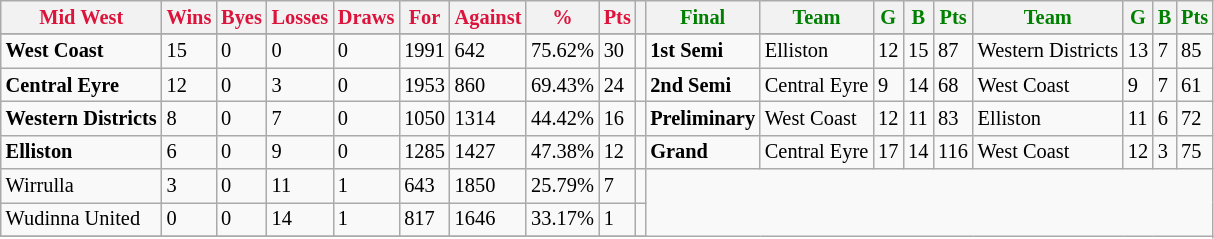<table style="font-size: 85%; text-align: left;" class="wikitable">
<tr>
<th style="color:crimson">Mid West</th>
<th style="color:crimson">Wins</th>
<th style="color:crimson">Byes</th>
<th style="color:crimson">Losses</th>
<th style="color:crimson">Draws</th>
<th style="color:crimson">For</th>
<th style="color:crimson">Against</th>
<th style="color:crimson">%</th>
<th style="color:crimson">Pts</th>
<th></th>
<th style="color:green">Final</th>
<th style="color:green">Team</th>
<th style="color:green">G</th>
<th style="color:green">B</th>
<th style="color:green">Pts</th>
<th style="color:green">Team</th>
<th style="color:green">G</th>
<th style="color:green">B</th>
<th style="color:green">Pts</th>
</tr>
<tr>
</tr>
<tr>
</tr>
<tr>
<td><strong>	West Coast	</strong></td>
<td>15</td>
<td>0</td>
<td>0</td>
<td>0</td>
<td>1991</td>
<td>642</td>
<td>75.62%</td>
<td>30</td>
<td></td>
<td><strong>1st Semi</strong></td>
<td>Elliston</td>
<td>12</td>
<td>15</td>
<td>87</td>
<td>Western Districts</td>
<td>13</td>
<td>7</td>
<td>85</td>
</tr>
<tr>
<td><strong>	Central Eyre	</strong></td>
<td>12</td>
<td>0</td>
<td>3</td>
<td>0</td>
<td>1953</td>
<td>860</td>
<td>69.43%</td>
<td>24</td>
<td></td>
<td><strong>2nd Semi</strong></td>
<td>Central Eyre</td>
<td>9</td>
<td>14</td>
<td>68</td>
<td>West Coast</td>
<td>9</td>
<td>7</td>
<td>61</td>
</tr>
<tr>
<td><strong>	Western Districts	</strong></td>
<td>8</td>
<td>0</td>
<td>7</td>
<td>0</td>
<td>1050</td>
<td>1314</td>
<td>44.42%</td>
<td>16</td>
<td></td>
<td><strong>Preliminary</strong></td>
<td>West Coast</td>
<td>12</td>
<td>11</td>
<td>83</td>
<td>Elliston</td>
<td>11</td>
<td>6</td>
<td>72</td>
</tr>
<tr>
<td><strong>	Elliston	</strong></td>
<td>6</td>
<td>0</td>
<td>9</td>
<td>0</td>
<td>1285</td>
<td>1427</td>
<td>47.38%</td>
<td>12</td>
<td></td>
<td><strong>Grand</strong></td>
<td>Central Eyre</td>
<td>17</td>
<td>14</td>
<td>116</td>
<td>West Coast</td>
<td>12</td>
<td>3</td>
<td>75</td>
</tr>
<tr>
<td>Wirrulla</td>
<td>3</td>
<td>0</td>
<td>11</td>
<td>1</td>
<td>643</td>
<td>1850</td>
<td>25.79%</td>
<td>7</td>
<td></td>
</tr>
<tr>
<td>Wudinna United</td>
<td>0</td>
<td>0</td>
<td>14</td>
<td>1</td>
<td>817</td>
<td>1646</td>
<td>33.17%</td>
<td>1</td>
<td></td>
</tr>
<tr>
</tr>
</table>
